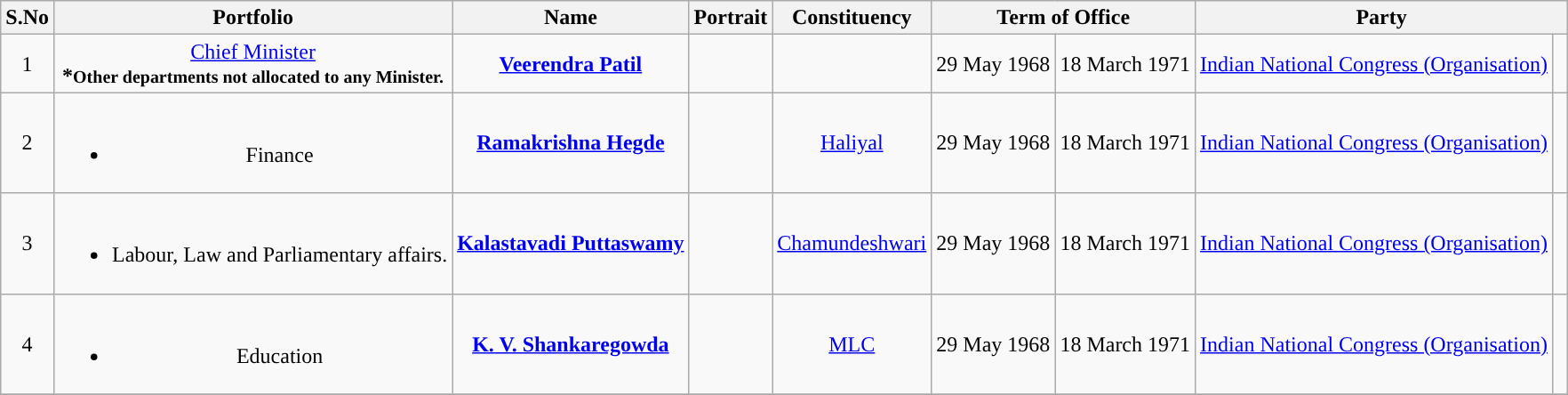<table class="wikitable sortable" style="text-align:center;">
<tr>
<th>S.No</th>
<th>Portfolio</th>
<th>Name</th>
<th>Portrait</th>
<th>Constituency</th>
<th colspan="2">Term of Office</th>
<th colspan="2" scope="col">Party</th>
</tr>
<tr>
<td>1</td>
<td><a href='#'>Chief Minister</a><br><strong>*<small>Other departments not allocated to any Minister.</small></strong></td>
<td><strong><a href='#'>Veerendra Patil</a></strong><br></td>
<td></td>
<td></td>
<td>29 May 1968</td>
<td>18 March 1971</td>
<td><a href='#'>Indian National Congress (Organisation)</a></td>
<td width="4px" style="background-color: "></td>
</tr>
<tr>
<td>2</td>
<td><br><ul><li>Finance</li></ul></td>
<td><strong><a href='#'>Ramakrishna Hegde</a></strong></td>
<td></td>
<td><a href='#'>Haliyal</a></td>
<td>29 May 1968</td>
<td>18 March 1971</td>
<td><a href='#'>Indian National Congress (Organisation)</a></td>
<td width="4px" style="background-color: "></td>
</tr>
<tr style="text-align:center">
<td>3</td>
<td><br><ul><li>Labour, Law and Parliamentary affairs.</li></ul></td>
<td><strong><a href='#'>Kalastavadi Puttaswamy</a></strong></td>
<td></td>
<td><a href='#'>Chamundeshwari</a></td>
<td>29 May 1968</td>
<td>18 March 1971</td>
<td><a href='#'>Indian National Congress (Organisation)</a></td>
<td width="4px" style="background-color: "></td>
</tr>
<tr style="text-align:center">
<td>4</td>
<td><br><ul><li>Education</li></ul></td>
<td><strong><a href='#'>K. V. Shankaregowda</a></strong></td>
<td></td>
<td><a href='#'>MLC</a></td>
<td>29 May 1968</td>
<td>18 March 1971</td>
<td><a href='#'>Indian National Congress (Organisation)</a></td>
<td width="4px" style="background-color: "></td>
</tr>
<tr style="text-align:center">
</tr>
</table>
